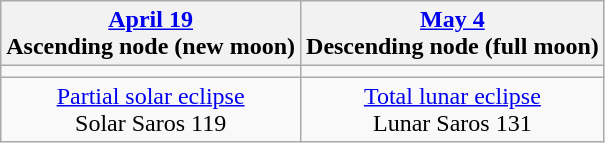<table class="wikitable">
<tr>
<th><a href='#'>April 19</a><br>Ascending node (new moon)<br></th>
<th><a href='#'>May 4</a><br>Descending node (full moon)<br></th>
</tr>
<tr>
<td></td>
<td></td>
</tr>
<tr align=center>
<td><a href='#'>Partial solar eclipse</a><br>Solar Saros 119</td>
<td><a href='#'>Total lunar eclipse</a><br>Lunar Saros 131</td>
</tr>
</table>
